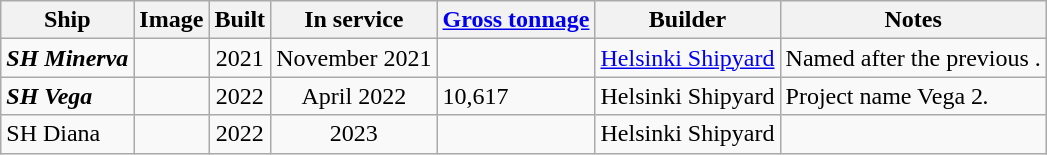<table class="wikitable sortable">
<tr>
<th>Ship</th>
<th>Image</th>
<th>Built</th>
<th>In service</th>
<th><a href='#'>Gross tonnage</a></th>
<th>Builder</th>
<th>Notes</th>
</tr>
<tr>
<td><strong><em>SH Minerva</em></strong></td>
<td></td>
<td align="Center">2021</td>
<td align="Center">November 2021</td>
<td></td>
<td><a href='#'>Helsinki Shipyard</a></td>
<td>Named after the previous  .</td>
</tr>
<tr>
<td><strong><em>SH Vega<em><strong></td>
<td></td>
<td align="Center">2022</td>
<td align="Center">April 2022</td>
<td>10,617</td>
<td>Helsinki Shipyard</td>
<td>Project name </em>Vega 2<em>.</td>
</tr>
<tr>
<td></em></strong>SH Diana<strong><em></td>
<td></td>
<td align="Center">2022</td>
<td align="Center">2023</td>
<td></td>
<td>Helsinki Shipyard</td>
<td></td>
</tr>
</table>
